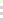<table style="font-size: 85%">
<tr>
<td style="background:#dfd;"></td>
</tr>
<tr>
<td style="background:#D3D3D3;"></td>
</tr>
<tr>
<td style="background:#D3D3D3;"></td>
</tr>
<tr>
<td style="background:#D3D3D3;"></td>
</tr>
</table>
